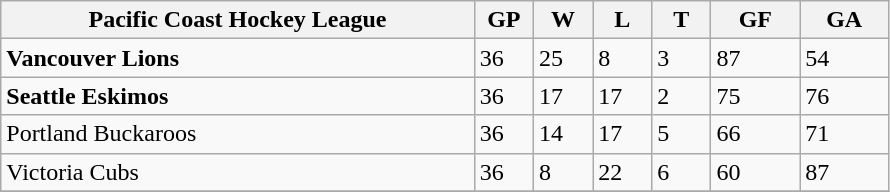<table class="wikitable">
<tr>
<th bgcolor="#DDDDFF" width="40%">Pacific Coast Hockey League</th>
<th bgcolor="#DDDDFF" width="5%">GP</th>
<th bgcolor="#DDDDFF" width="5%">W</th>
<th bgcolor="#DDDDFF" width="5%">L</th>
<th bgcolor="#DDDDFF" width="5%">T</th>
<th bgcolor="#DDDDFF" width="7.5%">GF</th>
<th bgcolor="#DDDDFF" width="7.5%">GA</th>
</tr>
<tr>
<td><strong>Vancouver Lions</strong></td>
<td>36</td>
<td>25</td>
<td>8</td>
<td>3</td>
<td>87</td>
<td>54</td>
</tr>
<tr>
<td><strong>Seattle Eskimos</strong></td>
<td>36</td>
<td>17</td>
<td>17</td>
<td>2</td>
<td>75</td>
<td>76</td>
</tr>
<tr>
<td>Portland Buckaroos</td>
<td>36</td>
<td>14</td>
<td>17</td>
<td>5</td>
<td>66</td>
<td>71</td>
</tr>
<tr>
<td>Victoria Cubs</td>
<td>36</td>
<td>8</td>
<td>22</td>
<td>6</td>
<td>60</td>
<td>87</td>
</tr>
<tr>
</tr>
</table>
